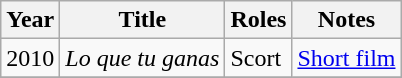<table class="wikitable sortable">
<tr>
<th>Year</th>
<th>Title</th>
<th>Roles</th>
<th>Notes</th>
</tr>
<tr>
<td>2010</td>
<td><em>Lo que tu ganas</em></td>
<td>Scort</td>
<td><a href='#'>Short film</a></td>
</tr>
<tr>
</tr>
</table>
